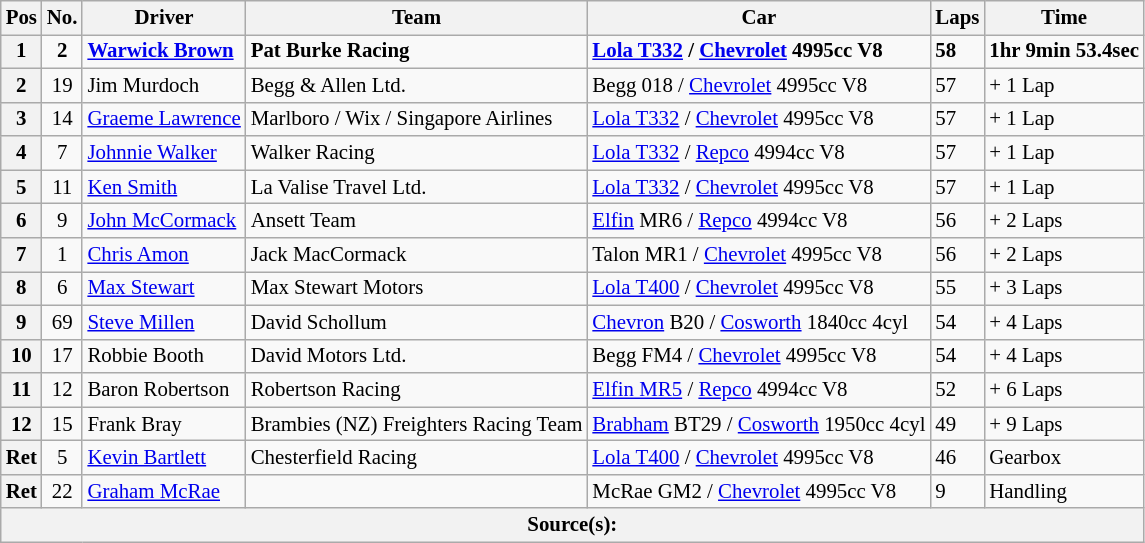<table class="wikitable" style="font-size: 87%;">
<tr>
<th>Pos</th>
<th>No.</th>
<th>Driver</th>
<th>Team</th>
<th>Car</th>
<th>Laps</th>
<th>Time</th>
</tr>
<tr>
<th>1</th>
<td align="center"><strong>2</strong></td>
<td><strong> <a href='#'>Warwick Brown</a></strong></td>
<td><strong>Pat Burke Racing</strong></td>
<td><strong><a href='#'>Lola T332</a> / <a href='#'>Chevrolet</a> 4995cc V8</strong></td>
<td><strong>58</strong></td>
<td><strong>1hr 9min 53.4sec</strong></td>
</tr>
<tr>
<th>2</th>
<td align="center">19</td>
<td> Jim Murdoch</td>
<td>Begg & Allen Ltd.</td>
<td>Begg 018 / <a href='#'>Chevrolet</a> 4995cc V8</td>
<td>57</td>
<td>+ 1 Lap</td>
</tr>
<tr>
<th>3</th>
<td align="center">14</td>
<td> <a href='#'>Graeme Lawrence</a></td>
<td>Marlboro / Wix / Singapore Airlines</td>
<td><a href='#'>Lola T332</a> / <a href='#'>Chevrolet</a> 4995cc V8</td>
<td>57</td>
<td>+ 1 Lap</td>
</tr>
<tr>
<th>4</th>
<td align="center">7</td>
<td> <a href='#'>Johnnie Walker</a></td>
<td>Walker Racing</td>
<td><a href='#'>Lola T332</a> / <a href='#'>Repco</a> 4994cc V8</td>
<td>57</td>
<td>+ 1 Lap</td>
</tr>
<tr>
<th>5</th>
<td align="center">11</td>
<td> <a href='#'>Ken Smith</a></td>
<td>La Valise Travel Ltd.</td>
<td><a href='#'>Lola T332</a> / <a href='#'>Chevrolet</a> 4995cc V8</td>
<td>57</td>
<td>+ 1 Lap</td>
</tr>
<tr>
<th>6</th>
<td align="center">9</td>
<td> <a href='#'>John McCormack</a></td>
<td>Ansett Team</td>
<td><a href='#'>Elfin</a> MR6 / <a href='#'>Repco</a> 4994cc V8</td>
<td>56</td>
<td>+ 2 Laps</td>
</tr>
<tr>
<th>7</th>
<td align="center">1</td>
<td> <a href='#'>Chris Amon</a></td>
<td>Jack MacCormack</td>
<td>Talon MR1 / <a href='#'>Chevrolet</a> 4995cc V8</td>
<td>56</td>
<td>+ 2 Laps</td>
</tr>
<tr>
<th>8</th>
<td align="center">6</td>
<td> <a href='#'>Max Stewart</a></td>
<td>Max Stewart Motors</td>
<td><a href='#'>Lola T400</a> / <a href='#'>Chevrolet</a> 4995cc V8</td>
<td>55</td>
<td>+ 3 Laps</td>
</tr>
<tr>
<th>9</th>
<td align="center">69</td>
<td> <a href='#'>Steve Millen</a></td>
<td>David Schollum</td>
<td><a href='#'>Chevron</a> B20 / <a href='#'>Cosworth</a> 1840cc 4cyl</td>
<td>54</td>
<td>+ 4 Laps</td>
</tr>
<tr>
<th>10</th>
<td align="center">17</td>
<td> Robbie Booth</td>
<td>David Motors Ltd.</td>
<td>Begg FM4 / <a href='#'>Chevrolet</a> 4995cc V8</td>
<td>54</td>
<td>+ 4 Laps</td>
</tr>
<tr>
<th>11</th>
<td align="center">12</td>
<td> Baron Robertson</td>
<td>Robertson Racing</td>
<td><a href='#'>Elfin MR5</a> / <a href='#'>Repco</a> 4994cc V8</td>
<td>52</td>
<td>+ 6 Laps</td>
</tr>
<tr>
<th>12</th>
<td align="center">15</td>
<td> Frank Bray</td>
<td>Brambies (NZ) Freighters Racing Team</td>
<td><a href='#'>Brabham</a> BT29 / <a href='#'>Cosworth</a> 1950cc 4cyl</td>
<td>49</td>
<td>+ 9 Laps</td>
</tr>
<tr>
<th>Ret</th>
<td align="center">5</td>
<td> <a href='#'>Kevin Bartlett</a></td>
<td>Chesterfield Racing</td>
<td><a href='#'>Lola T400</a> / <a href='#'>Chevrolet</a> 4995cc V8</td>
<td>46</td>
<td>Gearbox</td>
</tr>
<tr>
<th>Ret</th>
<td align="center">22</td>
<td> <a href='#'>Graham McRae</a></td>
<td></td>
<td>McRae GM2 / <a href='#'>Chevrolet</a> 4995cc V8</td>
<td>9</td>
<td>Handling</td>
</tr>
<tr>
<th colspan=7>Source(s):</th>
</tr>
</table>
